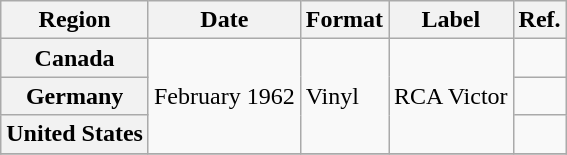<table class="wikitable plainrowheaders">
<tr>
<th scope="col">Region</th>
<th scope="col">Date</th>
<th scope="col">Format</th>
<th scope="col">Label</th>
<th scope="col">Ref.</th>
</tr>
<tr>
<th scope="row">Canada</th>
<td rowspan="3">February 1962</td>
<td rowspan="3">Vinyl</td>
<td rowspan="3">RCA Victor</td>
<td></td>
</tr>
<tr>
<th scope="row">Germany</th>
<td></td>
</tr>
<tr>
<th scope="row">United States</th>
<td></td>
</tr>
<tr>
</tr>
</table>
